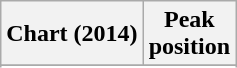<table class="wikitable sortable plainrowheaders" style="text-align:center;" border="1">
<tr>
<th>Chart (2014)</th>
<th>Peak<br>position</th>
</tr>
<tr>
</tr>
<tr>
</tr>
</table>
